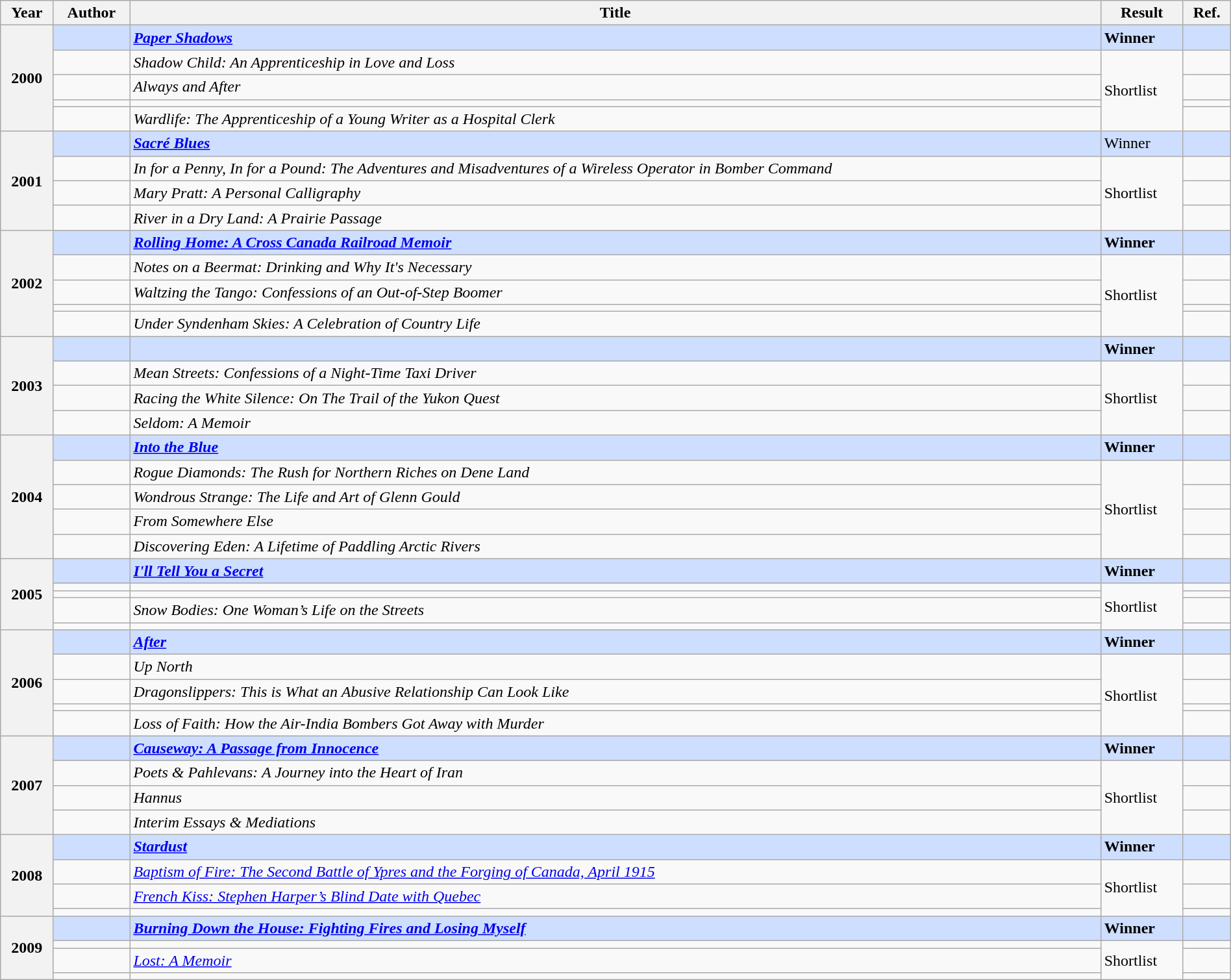<table class="wikitable sortable mw-collapsible" width="100%">
<tr>
<th>Year</th>
<th>Author</th>
<th>Title</th>
<th>Result</th>
<th>Ref.</th>
</tr>
<tr style=background:#cddeff>
<th rowspan="5">2000</th>
<td><strong></strong></td>
<td><strong><em><a href='#'>Paper Shadows</a></em></strong></td>
<td><strong>Winner</strong></td>
<td></td>
</tr>
<tr>
<td></td>
<td><em>Shadow Child: An Apprenticeship in Love and Loss</em></td>
<td rowspan="4">Shortlist</td>
<td></td>
</tr>
<tr>
<td></td>
<td><em>Always and After</em></td>
<td></td>
</tr>
<tr>
<td></td>
<td><em></em></td>
<td></td>
</tr>
<tr>
<td></td>
<td><em>Wardlife: The Apprenticeship of a Young Writer as a Hospital Clerk</em></td>
<td></td>
</tr>
<tr style=background:#cddeff>
<th rowspan="4">2001</th>
<td><strong></strong></td>
<td><strong><em><a href='#'>Sacré Blues</a></em></strong></td>
<td>Winner</td>
<td></td>
</tr>
<tr>
<td></td>
<td><em>In for a Penny, In for a Pound: The Adventures and Misadventures of a Wireless Operator in Bomber Command</em></td>
<td rowspan="3">Shortlist</td>
<td></td>
</tr>
<tr>
<td></td>
<td><em>Mary Pratt: A Personal Calligraphy</em></td>
<td></td>
</tr>
<tr>
<td></td>
<td><em>River in a Dry Land: A Prairie Passage</em></td>
<td></td>
</tr>
<tr style=background:#cddeff>
<th rowspan="5">2002</th>
<td><strong></strong></td>
<td><strong><em><a href='#'>Rolling Home: A Cross Canada Railroad Memoir</a></em></strong></td>
<td><strong>Winner</strong></td>
<td></td>
</tr>
<tr>
<td></td>
<td><em>Notes on a Beermat: Drinking and Why It's Necessary</em></td>
<td rowspan="4">Shortlist</td>
<td></td>
</tr>
<tr>
<td></td>
<td><em>Waltzing the Tango: Confessions of an Out-of-Step Boomer</em></td>
<td></td>
</tr>
<tr>
<td></td>
<td><em></em></td>
<td></td>
</tr>
<tr>
<td></td>
<td><em>Under Syndenham Skies: A Celebration of Country Life</em></td>
<td></td>
</tr>
<tr style=background:#cddeff>
<th rowspan="4">2003</th>
<td><strong></strong></td>
<td><strong><em></em></strong></td>
<td><strong>Winner</strong></td>
<td></td>
</tr>
<tr>
<td></td>
<td><em>Mean Streets: Confessions of a Night-Time Taxi Driver</em></td>
<td rowspan="3">Shortlist</td>
<td></td>
</tr>
<tr>
<td></td>
<td><em>Racing the White Silence: On The Trail of the Yukon Quest</em></td>
<td></td>
</tr>
<tr>
<td></td>
<td><em>Seldom: A Memoir</em></td>
<td></td>
</tr>
<tr style=background:#cddeff>
<th rowspan="5">2004</th>
<td><strong></strong></td>
<td><strong><em><a href='#'>Into the Blue</a></em></strong></td>
<td><strong>Winner</strong></td>
<td></td>
</tr>
<tr>
<td></td>
<td><em>Rogue Diamonds: The Rush for Northern Riches on Dene Land</em></td>
<td rowspan="4">Shortlist</td>
<td></td>
</tr>
<tr>
<td></td>
<td><em>Wondrous Strange: The Life and Art of Glenn Gould</em></td>
<td></td>
</tr>
<tr>
<td></td>
<td><em>From Somewhere Else</em></td>
<td></td>
</tr>
<tr>
<td></td>
<td><em>Discovering Eden: A Lifetime of Paddling Arctic Rivers</em></td>
<td></td>
</tr>
<tr style=background:#cddeff>
<th rowspan="5">2005</th>
<td><strong></strong></td>
<td><strong><em><a href='#'>I'll Tell You a Secret</a></em></strong></td>
<td><strong>Winner</strong></td>
<td></td>
</tr>
<tr>
<td></td>
<td><em></em></td>
<td rowspan="4">Shortlist</td>
<td></td>
</tr>
<tr>
<td></td>
<td><em></em></td>
<td></td>
</tr>
<tr>
<td></td>
<td><em>Snow Bodies: One Woman’s Life on the Streets</em></td>
<td></td>
</tr>
<tr>
<td></td>
<td><em></em></td>
<td></td>
</tr>
<tr style=background:#cddeff>
<th rowspan="5">2006</th>
<td><strong></strong></td>
<td><strong><em><a href='#'>After</a></em></strong></td>
<td><strong>Winner</strong></td>
<td></td>
</tr>
<tr>
<td></td>
<td><em>Up North</em></td>
<td rowspan="4">Shortlist</td>
<td></td>
</tr>
<tr>
<td></td>
<td><em>Dragonslippers: This is What an Abusive Relationship Can Look Like</em></td>
<td></td>
</tr>
<tr>
<td></td>
<td><em></em></td>
<td></td>
</tr>
<tr>
<td></td>
<td><em>Loss of Faith: How the Air-India Bombers Got Away with Murder</em></td>
<td></td>
</tr>
<tr style=background:#cddeff>
<th rowspan="4">2007</th>
<td><strong></strong></td>
<td><strong><em><a href='#'>Causeway: A Passage from Innocence</a></em></strong></td>
<td><strong>Winner</strong></td>
<td></td>
</tr>
<tr>
<td></td>
<td><em>Poets & Pahlevans: A Journey into the Heart of Iran</em></td>
<td rowspan="3">Shortlist</td>
<td></td>
</tr>
<tr>
<td></td>
<td><em>Hannus</em></td>
<td></td>
</tr>
<tr>
<td></td>
<td><em>Interim Essays & Mediations</em></td>
<td></td>
</tr>
<tr style=background:#cddeff>
<th rowspan="4">2008</th>
<td><strong></strong></td>
<td><strong><em><a href='#'>Stardust</a></em></strong></td>
<td><strong>Winner</strong></td>
<td></td>
</tr>
<tr>
<td></td>
<td><em><a href='#'>Baptism of Fire: The Second Battle of Ypres and the Forging of Canada, April 1915</a></em></td>
<td rowspan="3">Shortlist</td>
<td></td>
</tr>
<tr>
<td></td>
<td><em><a href='#'>French Kiss: Stephen Harper’s Blind Date with Quebec</a></em></td>
<td></td>
</tr>
<tr>
<td></td>
<td><em></em></td>
<td></td>
</tr>
<tr style=background:#cddeff>
<th rowspan="4">2009</th>
<td><strong></strong></td>
<td><strong><em><a href='#'>Burning Down the House: Fighting Fires and Losing Myself</a></em></strong></td>
<td><strong>Winner</strong></td>
<td></td>
</tr>
<tr>
<td></td>
<td><em></em></td>
<td rowspan="3">Shortlist</td>
<td></td>
</tr>
<tr>
<td></td>
<td><em><a href='#'>Lost: A Memoir</a></em></td>
<td></td>
</tr>
<tr>
<td></td>
<td><em></em></td>
<td></td>
</tr>
</table>
